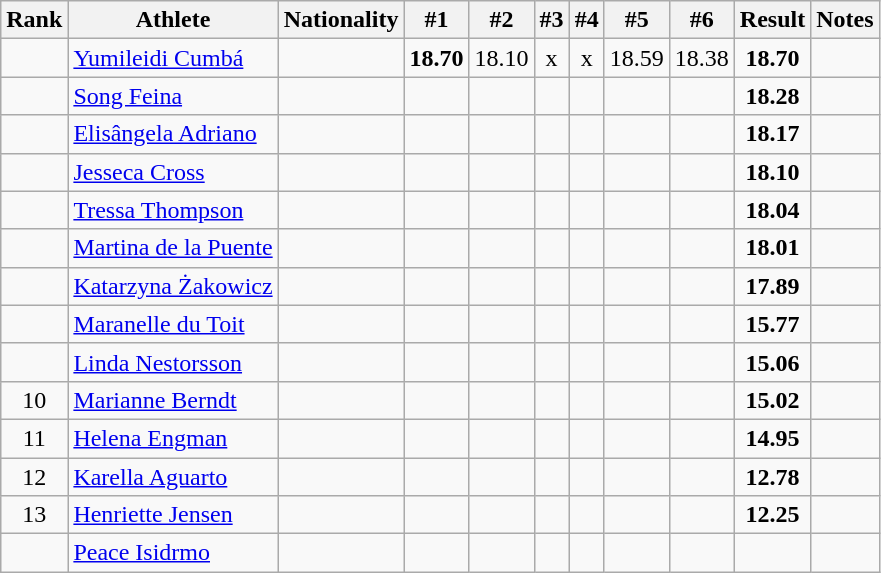<table class="wikitable sortable" style="text-align:center">
<tr>
<th>Rank</th>
<th>Athlete</th>
<th>Nationality</th>
<th>#1</th>
<th>#2</th>
<th>#3</th>
<th>#4</th>
<th>#5</th>
<th>#6</th>
<th>Result</th>
<th>Notes</th>
</tr>
<tr>
<td></td>
<td align=left><a href='#'>Yumileidi Cumbá</a></td>
<td align=left></td>
<td><strong>18.70</strong></td>
<td>18.10</td>
<td>x</td>
<td>x</td>
<td>18.59</td>
<td>18.38</td>
<td><strong>18.70</strong></td>
<td></td>
</tr>
<tr>
<td></td>
<td align=left><a href='#'>Song Feina</a></td>
<td align=left></td>
<td></td>
<td></td>
<td></td>
<td></td>
<td></td>
<td></td>
<td><strong>18.28</strong></td>
<td></td>
</tr>
<tr>
<td></td>
<td align=left><a href='#'>Elisângela Adriano</a></td>
<td align=left></td>
<td></td>
<td></td>
<td></td>
<td></td>
<td></td>
<td></td>
<td><strong>18.17</strong></td>
<td></td>
</tr>
<tr>
<td></td>
<td align=left><a href='#'>Jesseca Cross</a></td>
<td align=left></td>
<td></td>
<td></td>
<td></td>
<td></td>
<td></td>
<td></td>
<td><strong>18.10</strong></td>
<td></td>
</tr>
<tr>
<td></td>
<td align=left><a href='#'>Tressa Thompson</a></td>
<td align=left></td>
<td></td>
<td></td>
<td></td>
<td></td>
<td></td>
<td></td>
<td><strong>18.04</strong></td>
<td></td>
</tr>
<tr>
<td></td>
<td align=left><a href='#'>Martina de la Puente</a></td>
<td align=left></td>
<td></td>
<td></td>
<td></td>
<td></td>
<td></td>
<td></td>
<td><strong>18.01</strong></td>
<td></td>
</tr>
<tr>
<td></td>
<td align=left><a href='#'>Katarzyna Żakowicz</a></td>
<td align=left></td>
<td></td>
<td></td>
<td></td>
<td></td>
<td></td>
<td></td>
<td><strong>17.89</strong></td>
<td></td>
</tr>
<tr>
<td></td>
<td align=left><a href='#'>Maranelle du Toit</a></td>
<td align=left></td>
<td></td>
<td></td>
<td></td>
<td></td>
<td></td>
<td></td>
<td><strong>15.77</strong></td>
<td></td>
</tr>
<tr>
<td></td>
<td align=left><a href='#'>Linda Nestorsson</a></td>
<td align=left></td>
<td></td>
<td></td>
<td></td>
<td></td>
<td></td>
<td></td>
<td><strong>15.06</strong></td>
<td></td>
</tr>
<tr>
<td>10</td>
<td align=left><a href='#'>Marianne Berndt</a></td>
<td align=left></td>
<td></td>
<td></td>
<td></td>
<td></td>
<td></td>
<td></td>
<td><strong>15.02</strong></td>
<td></td>
</tr>
<tr>
<td>11</td>
<td align=left><a href='#'>Helena Engman</a></td>
<td align=left></td>
<td></td>
<td></td>
<td></td>
<td></td>
<td></td>
<td></td>
<td><strong>14.95</strong></td>
<td></td>
</tr>
<tr>
<td>12</td>
<td align=left><a href='#'>Karella Aguarto</a></td>
<td align=left></td>
<td></td>
<td></td>
<td></td>
<td></td>
<td></td>
<td></td>
<td><strong>12.78</strong></td>
<td></td>
</tr>
<tr>
<td>13</td>
<td align=left><a href='#'>Henriette Jensen</a></td>
<td align=left></td>
<td></td>
<td></td>
<td></td>
<td></td>
<td></td>
<td></td>
<td><strong>12.25</strong></td>
<td></td>
</tr>
<tr>
<td></td>
<td align=left><a href='#'>Peace Isidrmo</a></td>
<td align=left></td>
<td></td>
<td></td>
<td></td>
<td></td>
<td></td>
<td></td>
<td><strong></strong></td>
<td></td>
</tr>
</table>
